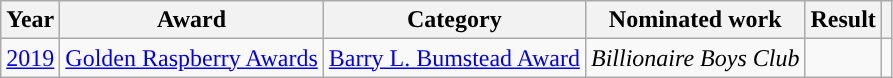<table class="wikitable">
<tr>
<th>Year</th>
<th>Award</th>
<th>Category</th>
<th>Nominated work</th>
<th>Result</th>
<th></th>
</tr>
<tr>
<td><a href='#'>2019</a></td>
<td><a href='#'>Golden Raspberry Awards</a></td>
<td><a href='#'>Barry L. Bumstead Award</a></td>
<td><em>Billionaire Boys Club</em></td>
<td></td>
<td></td>
</tr>
</table>
